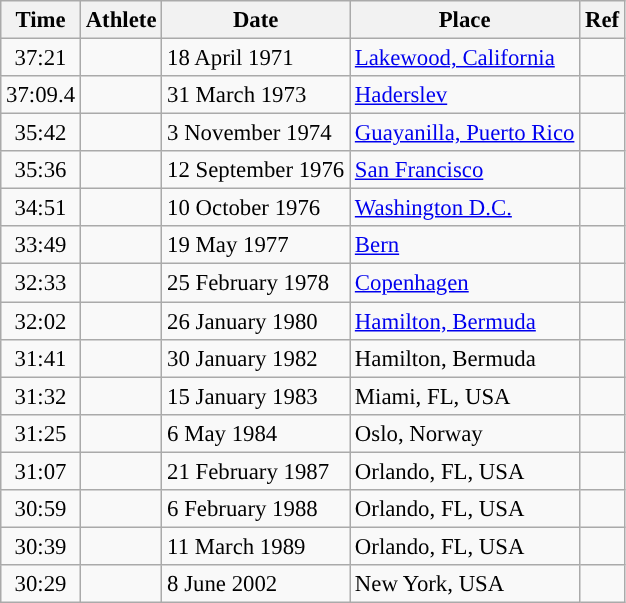<table class="wikitable" style="font-size:95%">
<tr>
<th>Time</th>
<th>Athlete</th>
<th>Date</th>
<th>Place</th>
<th>Ref</th>
</tr>
<tr>
<td align=center>37:21</td>
<td></td>
<td>18 April 1971</td>
<td><a href='#'>Lakewood, California</a></td>
<td></td>
</tr>
<tr>
<td align=center>37:09.4</td>
<td></td>
<td>31 March 1973</td>
<td><a href='#'>Haderslev</a></td>
<td></td>
</tr>
<tr>
<td align=center>35:42</td>
<td></td>
<td>3 November 1974</td>
<td><a href='#'>Guayanilla, Puerto Rico</a></td>
<td></td>
</tr>
<tr>
<td align=center>35:36</td>
<td></td>
<td>12 September 1976</td>
<td><a href='#'>San Francisco</a></td>
<td></td>
</tr>
<tr>
<td align=center>34:51</td>
<td></td>
<td>10 October 1976</td>
<td><a href='#'>Washington D.C.</a></td>
<td></td>
</tr>
<tr>
<td align=center>33:49</td>
<td></td>
<td>19 May 1977</td>
<td><a href='#'>Bern</a></td>
<td></td>
</tr>
<tr>
<td align=center>32:33</td>
<td></td>
<td>25 February 1978</td>
<td><a href='#'>Copenhagen</a></td>
<td></td>
</tr>
<tr>
<td align=center>32:02</td>
<td></td>
<td>26 January 1980</td>
<td><a href='#'>Hamilton, Bermuda</a></td>
<td></td>
</tr>
<tr>
<td align=center>31:41</td>
<td></td>
<td>30 January 1982</td>
<td>Hamilton, Bermuda</td>
<td></td>
</tr>
<tr>
<td align=center>31:32</td>
<td></td>
<td>15 January 1983</td>
<td>Miami, FL, USA</td>
<td></td>
</tr>
<tr>
<td align=center>31:25</td>
<td></td>
<td>6 May 1984</td>
<td>Oslo, Norway</td>
<td></td>
</tr>
<tr>
<td align=center>31:07</td>
<td></td>
<td>21 February 1987</td>
<td>Orlando, FL, USA</td>
<td></td>
</tr>
<tr>
<td align=center>30:59</td>
<td></td>
<td>6 February 1988</td>
<td>Orlando, FL, USA</td>
<td></td>
</tr>
<tr>
<td align=center>30:39</td>
<td></td>
<td>11 March 1989</td>
<td>Orlando, FL, USA</td>
<td></td>
</tr>
<tr>
<td align=center>30:29</td>
<td></td>
<td>8 June 2002</td>
<td>New York, USA</td>
<td></td>
</tr>
</table>
